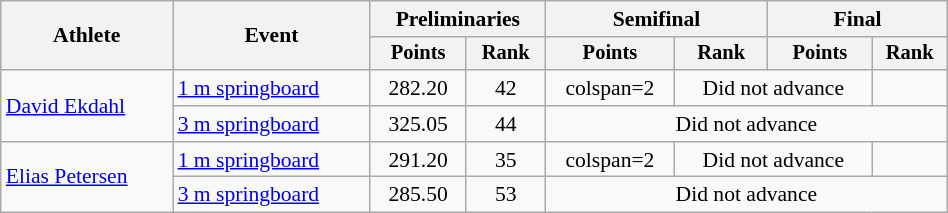<table class="wikitable" style="text-align:center; font-size:90%; width:50%;">
<tr>
<th rowspan=2>Athlete</th>
<th rowspan=2>Event</th>
<th colspan=2>Preliminaries</th>
<th colspan=2>Semifinal</th>
<th colspan=2>Final</th>
</tr>
<tr style="font-size:95%">
<th>Points</th>
<th>Rank</th>
<th>Points</th>
<th>Rank</th>
<th>Points</th>
<th>Rank</th>
</tr>
<tr>
<td align=left rowspan=2><a href='#'>David Ekdahl</a></td>
<td align=left><a href='#'>1 m springboard</a></td>
<td>282.20</td>
<td>42</td>
<td>colspan=2 </td>
<td colspan=2>Did not advance</td>
</tr>
<tr>
<td align=left><a href='#'>3 m springboard</a></td>
<td>325.05</td>
<td>44</td>
<td colspan=4>Did not advance</td>
</tr>
<tr>
<td align=left rowspan=2><a href='#'>Elias Petersen</a></td>
<td align=left><a href='#'>1 m springboard</a></td>
<td>291.20</td>
<td>35</td>
<td>colspan=2 </td>
<td colspan=2>Did not advance</td>
</tr>
<tr>
<td align=left><a href='#'>3 m springboard</a></td>
<td>285.50</td>
<td>53</td>
<td colspan=4>Did not advance</td>
</tr>
</table>
